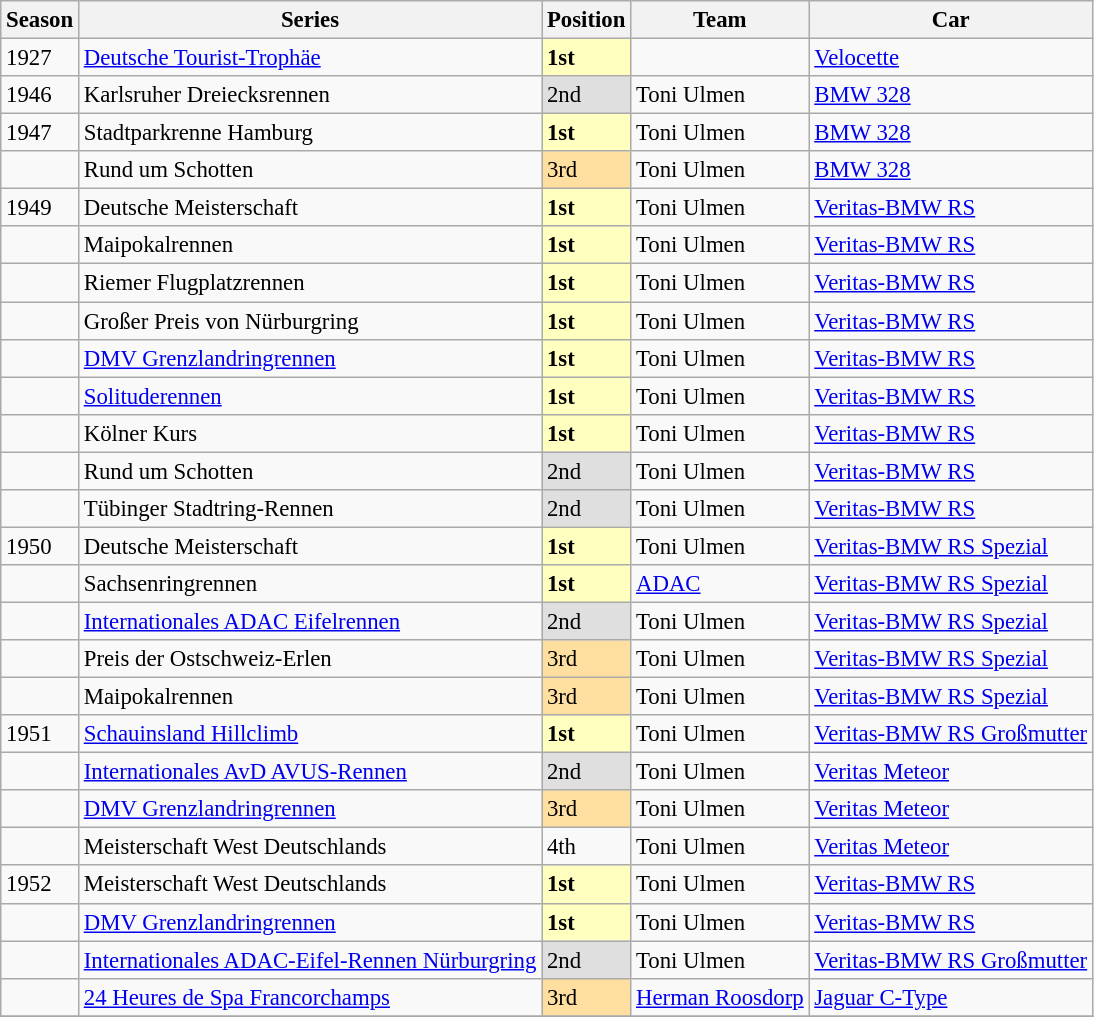<table class="wikitable" style="font-size: 95%;"|->
<tr>
<th>Season</th>
<th>Series</th>
<th>Position</th>
<th>Team</th>
<th>Car</th>
</tr>
<tr>
<td>1927</td>
<td><a href='#'>Deutsche Tourist-Trophäe</a></td>
<td style="background:#ffffbf;"><strong>1st</strong></td>
<td></td>
<td><a href='#'>Velocette</a></td>
</tr>
<tr>
<td>1946</td>
<td>Karlsruher Dreiecksrennen</td>
<td style="background:#dfdfdf;">2nd</td>
<td>Toni Ulmen</td>
<td><a href='#'>BMW 328</a></td>
</tr>
<tr>
<td>1947</td>
<td>Stadtparkrenne Hamburg</td>
<td style="background:#ffffbf;"><strong>1st</strong></td>
<td>Toni Ulmen</td>
<td><a href='#'>BMW 328</a></td>
</tr>
<tr>
<td></td>
<td>Rund um Schotten</td>
<td style="background:#ffdf9f;">3rd</td>
<td>Toni Ulmen</td>
<td><a href='#'>BMW 328</a></td>
</tr>
<tr>
<td>1949</td>
<td>Deutsche Meisterschaft</td>
<td style="background:#ffffbf;"><strong>1st</strong></td>
<td>Toni Ulmen</td>
<td><a href='#'>Veritas-BMW RS</a></td>
</tr>
<tr>
<td></td>
<td>Maipokalrennen</td>
<td style="background:#ffffbf;"><strong>1st</strong></td>
<td>Toni Ulmen</td>
<td><a href='#'>Veritas-BMW RS</a></td>
</tr>
<tr>
<td></td>
<td>Riemer Flugplatzrennen</td>
<td style="background:#ffffbf;"><strong>1st</strong></td>
<td>Toni Ulmen</td>
<td><a href='#'>Veritas-BMW RS</a></td>
</tr>
<tr>
<td></td>
<td>Großer Preis von Nürburgring</td>
<td style="background:#ffffbf;"><strong>1st</strong></td>
<td>Toni Ulmen</td>
<td><a href='#'>Veritas-BMW RS</a></td>
</tr>
<tr>
<td></td>
<td><a href='#'>DMV Grenzlandringrennen</a></td>
<td style="background:#ffffbf;"><strong>1st</strong></td>
<td>Toni Ulmen</td>
<td><a href='#'>Veritas-BMW RS</a></td>
</tr>
<tr>
<td></td>
<td><a href='#'>Solituderennen</a></td>
<td style="background:#ffffbf;"><strong>1st</strong></td>
<td>Toni Ulmen</td>
<td><a href='#'>Veritas-BMW RS</a></td>
</tr>
<tr>
<td></td>
<td>Kölner Kurs</td>
<td style="background:#ffffbf;"><strong>1st</strong></td>
<td>Toni Ulmen</td>
<td><a href='#'>Veritas-BMW RS</a></td>
</tr>
<tr>
<td></td>
<td>Rund um Schotten</td>
<td style="background:#dfdfdf;">2nd</td>
<td>Toni Ulmen</td>
<td><a href='#'>Veritas-BMW RS</a></td>
</tr>
<tr>
<td></td>
<td>Tübinger Stadtring-Rennen</td>
<td style="background:#dfdfdf;">2nd</td>
<td>Toni Ulmen</td>
<td><a href='#'>Veritas-BMW RS</a></td>
</tr>
<tr>
<td>1950</td>
<td>Deutsche Meisterschaft</td>
<td style="background:#ffffbf;"><strong>1st</strong></td>
<td>Toni Ulmen</td>
<td><a href='#'>Veritas-BMW RS Spezial</a></td>
</tr>
<tr>
<td></td>
<td>Sachsenringrennen</td>
<td style="background:#ffffbf;"><strong>1st</strong></td>
<td><a href='#'>ADAC</a></td>
<td><a href='#'>Veritas-BMW RS Spezial</a></td>
</tr>
<tr>
<td></td>
<td><a href='#'>Internationales ADAC Eifelrennen</a></td>
<td style="background:#dfdfdf;">2nd</td>
<td>Toni Ulmen</td>
<td><a href='#'>Veritas-BMW RS Spezial</a></td>
</tr>
<tr>
<td></td>
<td>Preis der Ostschweiz-Erlen</td>
<td style="background:#ffdf9f;">3rd</td>
<td>Toni Ulmen</td>
<td><a href='#'>Veritas-BMW RS Spezial</a></td>
</tr>
<tr>
<td></td>
<td>Maipokalrennen</td>
<td style="background:#ffdf9f;">3rd</td>
<td>Toni Ulmen</td>
<td><a href='#'>Veritas-BMW RS Spezial</a></td>
</tr>
<tr>
<td>1951</td>
<td><a href='#'>Schauinsland Hillclimb</a></td>
<td style="background:#ffffbf;"><strong>1st</strong></td>
<td>Toni Ulmen</td>
<td><a href='#'>Veritas-BMW RS Großmutter</a></td>
</tr>
<tr>
<td></td>
<td><a href='#'>Internationales AvD AVUS-Rennen</a></td>
<td style="background:#dfdfdf;">2nd</td>
<td>Toni Ulmen</td>
<td><a href='#'>Veritas Meteor</a></td>
</tr>
<tr>
<td></td>
<td><a href='#'>DMV Grenzlandringrennen</a></td>
<td style="background:#ffdf9f;">3rd</td>
<td>Toni Ulmen</td>
<td><a href='#'>Veritas Meteor</a></td>
</tr>
<tr>
<td></td>
<td>Meisterschaft West Deutschlands</td>
<td>4th</td>
<td>Toni Ulmen</td>
<td><a href='#'>Veritas Meteor</a></td>
</tr>
<tr>
<td>1952</td>
<td>Meisterschaft West Deutschlands</td>
<td style="background:#ffffbf;"><strong>1st</strong></td>
<td>Toni Ulmen</td>
<td><a href='#'>Veritas-BMW RS</a></td>
</tr>
<tr>
<td></td>
<td><a href='#'>DMV Grenzlandringrennen</a></td>
<td style="background:#ffffbf;"><strong>1st</strong></td>
<td>Toni Ulmen</td>
<td><a href='#'>Veritas-BMW RS</a></td>
</tr>
<tr>
<td></td>
<td><a href='#'>Internationales ADAC-Eifel-Rennen Nürburgring</a></td>
<td style="background:#dfdfdf;">2nd</td>
<td>Toni Ulmen</td>
<td><a href='#'>Veritas-BMW RS Großmutter</a></td>
</tr>
<tr>
<td></td>
<td><a href='#'>24 Heures de Spa Francorchamps</a></td>
<td style="background:#ffdf9f;">3rd</td>
<td><a href='#'>Herman Roosdorp</a></td>
<td><a href='#'>Jaguar C-Type</a></td>
</tr>
<tr>
</tr>
</table>
